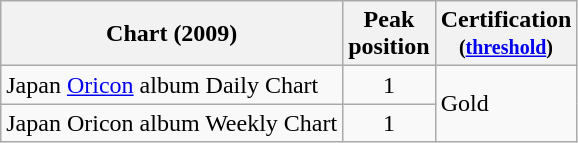<table class="wikitable sortable">
<tr>
<th>Chart (2009)</th>
<th>Peak<br>position</th>
<th align="center">Certification<br><small>(<a href='#'>threshold</a>)</small></th>
</tr>
<tr>
<td>Japan <a href='#'>Oricon</a> album Daily Chart</td>
<td align="center">1</td>
<td rowspan="2">Gold</td>
</tr>
<tr>
<td>Japan Oricon album Weekly Chart</td>
<td align="center">1</td>
</tr>
</table>
